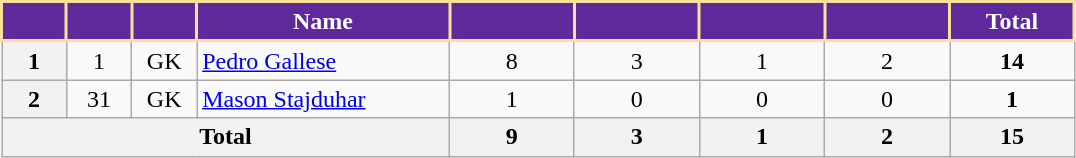<table class="wikitable" style="text-align:center;">
<tr>
<th style="background:#5E299A; color:white; border:2px solid #F8E196; width:35px;" scope="col"></th>
<th style="background:#5E299A; color:white; border:2px solid #F8E196; width:35px;" scope="col"></th>
<th style="background:#5E299A; color:white; border:2px solid #F8E196; width:35px;" scope="col"></th>
<th style="background:#5E299A; color:white; border:2px solid #F8E196; width:160px;" scope="col">Name</th>
<th style="background:#5E299A; color:white; border:2px solid #F8E196; width:75px;" scope="col"></th>
<th style="background:#5E299A; color:white; border:2px solid #F8E196; width:75px;" scope="col"></th>
<th style="background:#5E299A; color:white; border:2px solid #F8E196; width:75px;" scope="col"></th>
<th style="background:#5E299A; color:white; border:2px solid #F8E196; width:75px;" scope="col"></th>
<th style="background:#5E299A; color:white; border:2px solid #F8E196; width:75px;" scope="col">Total</th>
</tr>
<tr>
<th>1</th>
<td>1</td>
<td>GK</td>
<td align="left"> <a href='#'>Pedro Gallese</a></td>
<td>8</td>
<td>3</td>
<td>1</td>
<td>2</td>
<td><strong>14</strong></td>
</tr>
<tr>
<th>2</th>
<td>31</td>
<td>GK</td>
<td align="left"> <a href='#'>Mason Stajduhar</a></td>
<td>1</td>
<td>0</td>
<td>0</td>
<td>0</td>
<td><strong>1</strong></td>
</tr>
<tr>
<th colspan="4">Total</th>
<th>9</th>
<th>3</th>
<th>1</th>
<th>2</th>
<th>15</th>
</tr>
</table>
